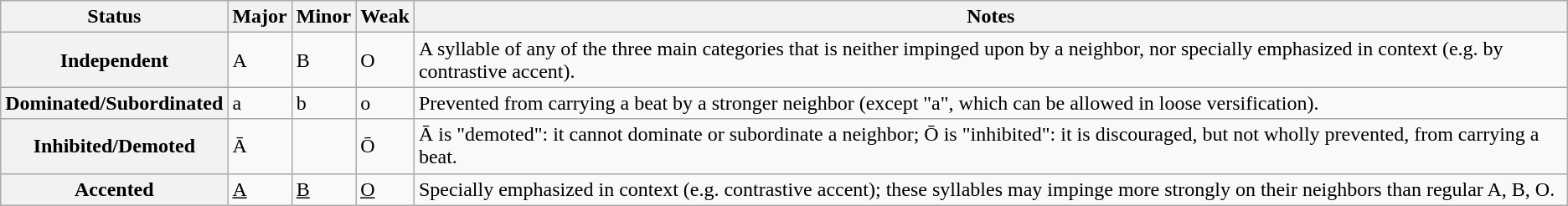<table class="wikitable">
<tr>
<th>Status</th>
<th>Major</th>
<th>Minor</th>
<th>Weak</th>
<th>Notes</th>
</tr>
<tr>
<th>Independent</th>
<td>A</td>
<td>B</td>
<td>O</td>
<td>A syllable of any of the three main categories that is neither impinged upon by a neighbor, nor specially emphasized in context (e.g. by contrastive accent).</td>
</tr>
<tr>
<th>Dominated/Subordinated</th>
<td>a</td>
<td>b</td>
<td>o</td>
<td>Prevented from carrying a beat by a stronger neighbor (except "a", which can be allowed in loose versification).</td>
</tr>
<tr>
<th>Inhibited/Demoted</th>
<td>Ā</td>
<td></td>
<td>Ō</td>
<td>Ā is "demoted": it cannot dominate or subordinate a neighbor; Ō is "inhibited": it is discouraged, but not wholly prevented, from carrying a beat.</td>
</tr>
<tr>
<th>Accented</th>
<td><u>A</u></td>
<td><u>B</u></td>
<td><u>O</u></td>
<td>Specially emphasized in context (e.g. contrastive accent); these syllables may impinge more strongly on their neighbors than regular A, B, O.</td>
</tr>
</table>
